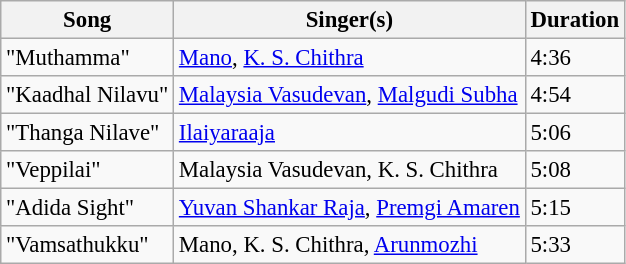<table class="wikitable" style="font-size:95%;">
<tr>
<th>Song</th>
<th>Singer(s)</th>
<th>Duration</th>
</tr>
<tr>
<td>"Muthamma"</td>
<td><a href='#'>Mano</a>, <a href='#'>K. S. Chithra</a></td>
<td>4:36</td>
</tr>
<tr>
<td>"Kaadhal Nilavu"</td>
<td><a href='#'>Malaysia Vasudevan</a>, <a href='#'>Malgudi Subha</a></td>
<td>4:54</td>
</tr>
<tr>
<td>"Thanga Nilave"</td>
<td><a href='#'>Ilaiyaraaja</a></td>
<td>5:06</td>
</tr>
<tr>
<td>"Veppilai"</td>
<td>Malaysia Vasudevan, K. S. Chithra</td>
<td>5:08</td>
</tr>
<tr>
<td>"Adida Sight"</td>
<td><a href='#'>Yuvan Shankar Raja</a>, <a href='#'>Premgi Amaren</a></td>
<td>5:15</td>
</tr>
<tr>
<td>"Vamsathukku"</td>
<td>Mano, K. S. Chithra, <a href='#'>Arunmozhi</a></td>
<td>5:33</td>
</tr>
</table>
